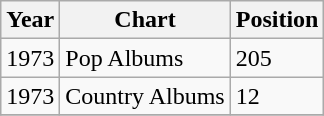<table class="wikitable">
<tr>
<th align="left">Year</th>
<th align="left">Chart</th>
<th align="left">Position</th>
</tr>
<tr>
<td align="left">1973</td>
<td align="left">Pop Albums</td>
<td align="left">205</td>
</tr>
<tr>
<td align="left">1973</td>
<td align="left">Country Albums</td>
<td align="left">12</td>
</tr>
<tr>
</tr>
</table>
